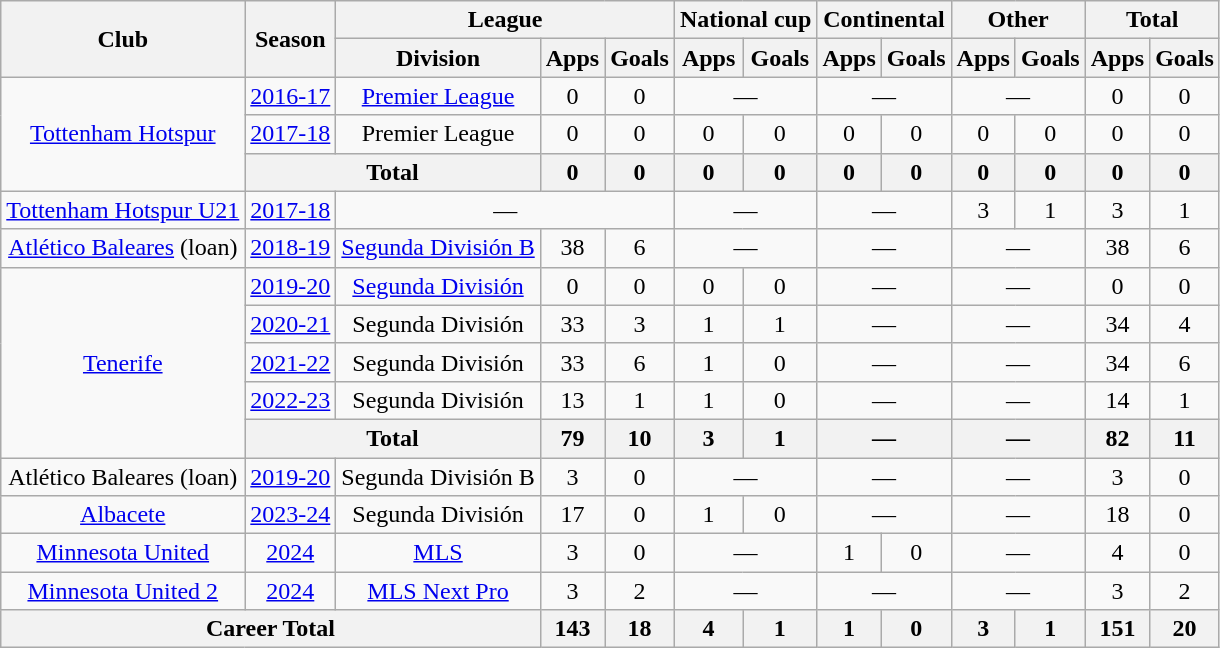<table class="wikitable" style="text-align: center;">
<tr>
<th rowspan="2">Club</th>
<th rowspan="2">Season</th>
<th colspan="3">League</th>
<th colspan="2">National cup</th>
<th colspan="2">Continental</th>
<th colspan="2">Other</th>
<th colspan="2">Total</th>
</tr>
<tr>
<th>Division</th>
<th>Apps</th>
<th>Goals</th>
<th>Apps</th>
<th>Goals</th>
<th>Apps</th>
<th>Goals</th>
<th>Apps</th>
<th>Goals</th>
<th>Apps</th>
<th>Goals</th>
</tr>
<tr>
<td rowspan="3"><a href='#'>Tottenham Hotspur</a></td>
<td><a href='#'>2016-17</a></td>
<td><a href='#'>Premier League</a></td>
<td>0</td>
<td>0</td>
<td colspan="2">—</td>
<td colspan="2">—</td>
<td colspan="2">—</td>
<td>0</td>
<td>0</td>
</tr>
<tr>
<td><a href='#'>2017-18</a></td>
<td>Premier League</td>
<td>0</td>
<td>0</td>
<td>0</td>
<td>0</td>
<td>0</td>
<td>0</td>
<td>0</td>
<td>0</td>
<td>0</td>
<td>0</td>
</tr>
<tr>
<th colspan="2">Total</th>
<th>0</th>
<th>0</th>
<th>0</th>
<th>0</th>
<th>0</th>
<th>0</th>
<th>0</th>
<th>0</th>
<th>0</th>
<th>0</th>
</tr>
<tr>
<td><a href='#'>Tottenham Hotspur U21</a></td>
<td><a href='#'>2017-18</a></td>
<td colspan="3">—</td>
<td colspan="2">—</td>
<td colspan="2">—</td>
<td>3</td>
<td>1</td>
<td>3</td>
<td>1</td>
</tr>
<tr>
<td><a href='#'>Atlético Baleares</a> (loan)</td>
<td><a href='#'>2018-19</a></td>
<td><a href='#'>Segunda División B</a></td>
<td>38</td>
<td>6</td>
<td colspan="2">—</td>
<td colspan="2">—</td>
<td colspan="2">—</td>
<td>38</td>
<td>6</td>
</tr>
<tr>
<td rowspan="5"><a href='#'>Tenerife</a></td>
<td><a href='#'>2019-20</a></td>
<td><a href='#'>Segunda División</a></td>
<td>0</td>
<td>0</td>
<td>0</td>
<td>0</td>
<td colspan="2">—</td>
<td colspan="2">—</td>
<td>0</td>
<td>0</td>
</tr>
<tr>
<td><a href='#'>2020-21</a></td>
<td>Segunda División</td>
<td>33</td>
<td>3</td>
<td>1</td>
<td>1</td>
<td colspan="2">—</td>
<td colspan="2">—</td>
<td>34</td>
<td>4</td>
</tr>
<tr>
<td><a href='#'>2021-22</a></td>
<td>Segunda División</td>
<td>33</td>
<td>6</td>
<td>1</td>
<td>0</td>
<td colspan="2">—</td>
<td colspan="2">—</td>
<td>34</td>
<td>6</td>
</tr>
<tr>
<td><a href='#'>2022-23</a></td>
<td>Segunda División</td>
<td>13</td>
<td>1</td>
<td>1</td>
<td>0</td>
<td colspan="2">—</td>
<td colspan="2">—</td>
<td>14</td>
<td>1</td>
</tr>
<tr>
<th colspan="2">Total</th>
<th>79</th>
<th>10</th>
<th>3</th>
<th>1</th>
<th colspan="2">—</th>
<th colspan="2">—</th>
<th>82</th>
<th>11</th>
</tr>
<tr>
<td>Atlético Baleares (loan)</td>
<td><a href='#'>2019-20</a></td>
<td>Segunda División B</td>
<td>3</td>
<td>0</td>
<td colspan="2">—</td>
<td colspan="2">—</td>
<td colspan="2">—</td>
<td>3</td>
<td>0</td>
</tr>
<tr>
<td><a href='#'>Albacete</a></td>
<td><a href='#'>2023-24</a></td>
<td>Segunda División</td>
<td>17</td>
<td>0</td>
<td>1</td>
<td>0</td>
<td colspan="2">—</td>
<td colspan="2">—</td>
<td>18</td>
<td>0</td>
</tr>
<tr>
<td><a href='#'>Minnesota United</a></td>
<td><a href='#'>2024</a></td>
<td><a href='#'>MLS</a></td>
<td>3</td>
<td>0</td>
<td colspan="2">—</td>
<td>1</td>
<td>0</td>
<td colspan="2">—</td>
<td>4</td>
<td>0</td>
</tr>
<tr>
<td><a href='#'>Minnesota United 2</a></td>
<td><a href='#'>2024</a></td>
<td><a href='#'>MLS Next Pro</a></td>
<td>3</td>
<td>2</td>
<td colspan="2">—</td>
<td colspan="2">—</td>
<td colspan="2">—</td>
<td>3</td>
<td>2</td>
</tr>
<tr>
<th colspan="3">Career Total</th>
<th>143</th>
<th>18</th>
<th>4</th>
<th>1</th>
<th>1</th>
<th>0</th>
<th>3</th>
<th>1</th>
<th>151</th>
<th>20</th>
</tr>
</table>
